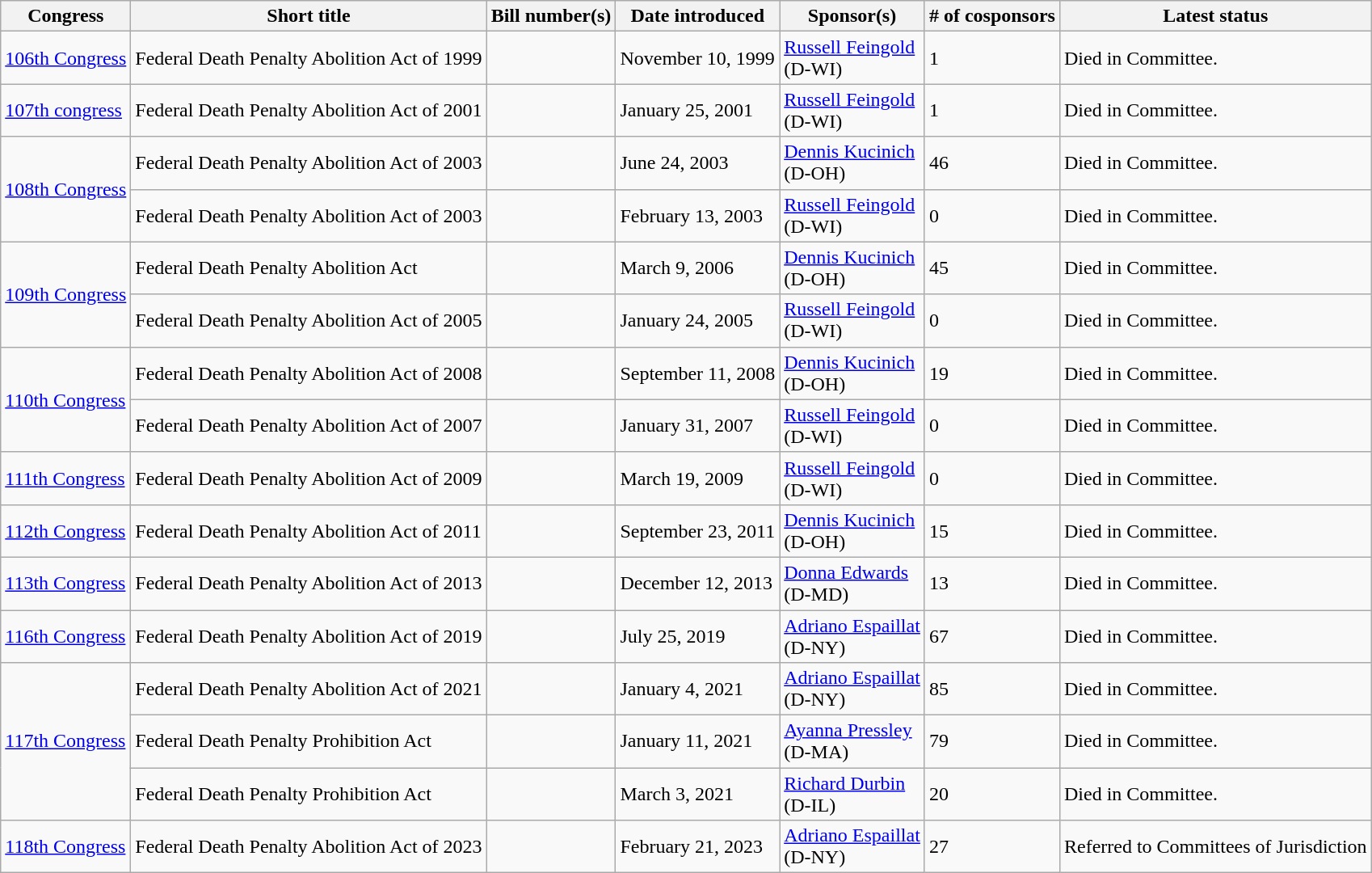<table class="wikitable">
<tr>
<th>Congress</th>
<th>Short title</th>
<th>Bill number(s)</th>
<th>Date introduced</th>
<th>Sponsor(s)</th>
<th># of cosponsors</th>
<th>Latest status</th>
</tr>
<tr>
<td><a href='#'>106th Congress</a></td>
<td>Federal Death Penalty Abolition Act of 1999</td>
<td></td>
<td>November 10, 1999</td>
<td><a href='#'>Russell Feingold</a><br>(D-WI)</td>
<td>1</td>
<td>Died in Committee.</td>
</tr>
<tr>
<td><a href='#'>107th congress</a></td>
<td>Federal Death Penalty Abolition Act of 2001</td>
<td></td>
<td>January 25, 2001</td>
<td><a href='#'>Russell Feingold</a><br>(D-WI)</td>
<td>1</td>
<td>Died in Committee.</td>
</tr>
<tr>
<td rowspan="2"><a href='#'>108th Congress</a></td>
<td>Federal Death Penalty Abolition Act of 2003</td>
<td></td>
<td>June 24, 2003</td>
<td><a href='#'>Dennis Kucinich</a><br>(D-OH)</td>
<td>46</td>
<td>Died in Committee.</td>
</tr>
<tr>
<td>Federal Death Penalty Abolition Act of 2003</td>
<td></td>
<td>February 13, 2003</td>
<td><a href='#'>Russell Feingold</a><br>(D-WI)</td>
<td>0</td>
<td>Died in Committee.</td>
</tr>
<tr>
<td rowspan="2"><a href='#'>109th Congress</a></td>
<td>Federal Death Penalty Abolition Act</td>
<td></td>
<td>March 9, 2006</td>
<td><a href='#'>Dennis Kucinich</a><br>(D-OH)</td>
<td>45</td>
<td>Died in Committee.</td>
</tr>
<tr>
<td>Federal Death Penalty Abolition Act of 2005</td>
<td></td>
<td>January 24, 2005</td>
<td><a href='#'>Russell Feingold</a><br>(D-WI)</td>
<td>0</td>
<td>Died in Committee.</td>
</tr>
<tr>
<td rowspan="2"><a href='#'>110th Congress</a></td>
<td>Federal Death Penalty Abolition Act of 2008</td>
<td></td>
<td>September 11, 2008</td>
<td><a href='#'>Dennis Kucinich</a><br>(D-OH)</td>
<td>19</td>
<td>Died in Committee.</td>
</tr>
<tr>
<td>Federal Death Penalty Abolition Act of 2007</td>
<td></td>
<td>January 31, 2007</td>
<td><a href='#'>Russell Feingold</a><br>(D-WI)</td>
<td>0</td>
<td>Died in Committee.</td>
</tr>
<tr>
<td><a href='#'>111th Congress</a></td>
<td>Federal Death Penalty Abolition Act of 2009</td>
<td></td>
<td>March 19, 2009</td>
<td><a href='#'>Russell Feingold</a><br>(D-WI)</td>
<td>0</td>
<td>Died in Committee.</td>
</tr>
<tr>
<td><a href='#'>112th Congress</a></td>
<td>Federal Death Penalty Abolition Act of 2011</td>
<td></td>
<td>September 23, 2011</td>
<td><a href='#'>Dennis Kucinich</a><br>(D-OH)</td>
<td>15</td>
<td>Died in Committee.</td>
</tr>
<tr>
<td><a href='#'>113th Congress</a></td>
<td>Federal Death Penalty Abolition Act of 2013</td>
<td></td>
<td>December 12, 2013</td>
<td><a href='#'>Donna Edwards</a><br>(D-MD)</td>
<td>13</td>
<td>Died in Committee.</td>
</tr>
<tr>
<td><a href='#'>116th Congress</a></td>
<td>Federal Death Penalty Abolition Act of 2019</td>
<td></td>
<td>July 25, 2019</td>
<td><a href='#'>Adriano Espaillat</a><br>(D-NY)</td>
<td>67</td>
<td>Died in Committee.</td>
</tr>
<tr>
<td rowspan="3"><a href='#'>117th Congress</a></td>
<td>Federal Death Penalty Abolition Act of 2021</td>
<td></td>
<td>January 4, 2021</td>
<td><a href='#'>Adriano Espaillat</a><br>(D-NY)</td>
<td>85</td>
<td>Died in Committee.</td>
</tr>
<tr>
<td>Federal Death Penalty Prohibition Act</td>
<td></td>
<td>January 11, 2021</td>
<td><a href='#'>Ayanna Pressley</a><br>(D-MA)</td>
<td>79</td>
<td>Died in Committee.</td>
</tr>
<tr>
<td>Federal Death Penalty Prohibition Act</td>
<td></td>
<td>March 3, 2021</td>
<td><a href='#'>Richard Durbin</a><br>(D-IL)</td>
<td>20</td>
<td>Died in Committee.</td>
</tr>
<tr>
<td><a href='#'>118th Congress</a></td>
<td>Federal Death Penalty Abolition Act of 2023</td>
<td></td>
<td>February 21, 2023</td>
<td><a href='#'>Adriano Espaillat</a><br>(D-NY)</td>
<td>27</td>
<td>Referred to Committees of Jurisdiction</td>
</tr>
</table>
